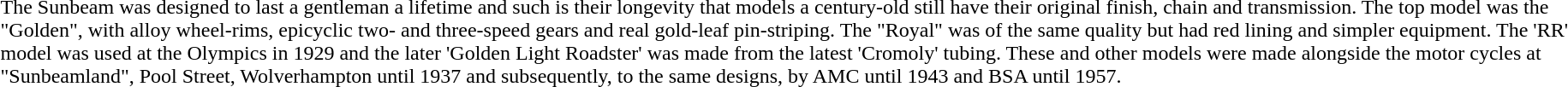<table>
<tr>
<td><br>The Sunbeam was designed to last a gentleman a lifetime and such is their longevity that models a century-old still have their original finish, chain and transmission. The top model was the "Golden", with alloy wheel-rims, epicyclic two- and three-speed gears and real gold-leaf pin-striping. The "Royal" was of the same quality but had red lining and simpler equipment. The 'RR' model was used at the Olympics in 1929 and the later 'Golden Light Roadster' was made from the latest 'Cromoly' tubing. These and other models were made alongside the motor cycles at "Sunbeamland", Pool Street, Wolverhampton until 1937 and subsequently, to the same designs, by AMC until 1943 and BSA until 1957.</td>
</tr>
</table>
